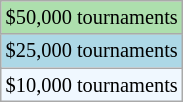<table class="wikitable" style="font-size:85%">
<tr style="background:#addfad;">
<td>$50,000 tournaments</td>
</tr>
<tr style="background:lightblue;">
<td>$25,000 tournaments</td>
</tr>
<tr style="background:#f0f8ff;">
<td>$10,000 tournaments</td>
</tr>
</table>
